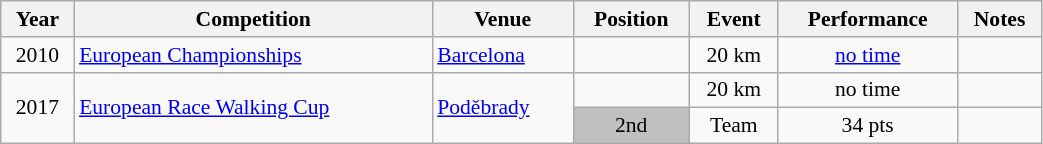<table class="wikitable" width=55% style="font-size:90%; text-align:center;">
<tr>
<th>Year</th>
<th>Competition</th>
<th>Venue</th>
<th>Position</th>
<th>Event</th>
<th>Performance</th>
<th>Notes</th>
</tr>
<tr>
<td rowspan=1>2010</td>
<td rowspan=1 align=left><a href='#'>European Championships</a></td>
<td rowspan=1 align=left> <a href='#'>Barcelona</a></td>
<td></td>
<td>20 km</td>
<td><a href='#'>no time</a></td>
<td></td>
</tr>
<tr>
<td rowspan=2>2017</td>
<td rowspan=2 align=left><a href='#'>European Race Walking Cup</a></td>
<td rowspan=2 align=left> <a href='#'>Poděbrady</a></td>
<td></td>
<td>20 km</td>
<td>no time</td>
<td></td>
</tr>
<tr>
<td bgcolor=silver>2nd</td>
<td>Team</td>
<td>34 pts</td>
<td></td>
</tr>
</table>
